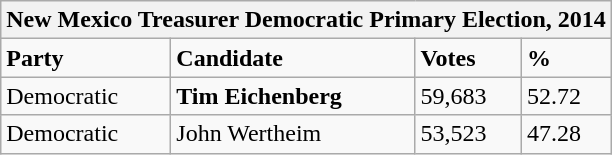<table class="wikitable">
<tr>
<th colspan="4">New Mexico Treasurer Democratic Primary Election, 2014</th>
</tr>
<tr>
<td><strong>Party</strong></td>
<td><strong>Candidate</strong></td>
<td><strong>Votes</strong></td>
<td><strong>%</strong></td>
</tr>
<tr>
<td>Democratic</td>
<td><strong>Tim Eichenberg</strong></td>
<td>59,683</td>
<td>52.72</td>
</tr>
<tr>
<td>Democratic</td>
<td>John Wertheim</td>
<td>53,523</td>
<td>47.28</td>
</tr>
</table>
